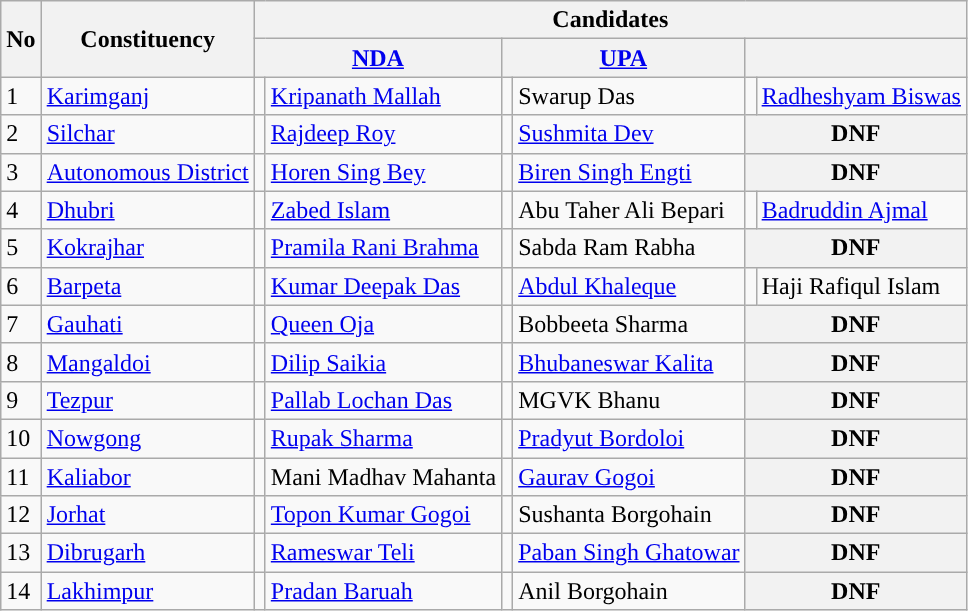<table class="wikitable sortable">
<tr>
<th rowspan="2">No</th>
<th rowspan="2">Constituency</th>
<th colspan="6">Candidates</th>
</tr>
<tr>
<th colspan="2"><a href='#'>NDA</a><br>  </th>
<th colspan="2"><a href='#'>UPA</a><br></th>
<th colspan="2"></th>
</tr>
<tr>
<td>1</td>
<td><a href='#'>Karimganj</a></td>
<td style="background:"></td>
<td><a href='#'>Kripanath Mallah</a></td>
<td style="background:"></td>
<td>Swarup Das</td>
<td style="background:"></td>
<td><a href='#'>Radheshyam Biswas</a></td>
</tr>
<tr>
<td>2</td>
<td><a href='#'>Silchar</a></td>
<td style="background:"></td>
<td><a href='#'>Rajdeep Roy</a></td>
<td style="background:"></td>
<td><a href='#'>Sushmita Dev</a></td>
<th colspan="2">DNF</th>
</tr>
<tr>
<td>3</td>
<td><a href='#'>Autonomous District</a></td>
<td style="background:"></td>
<td><a href='#'>Horen Sing Bey</a></td>
<td style="background:"></td>
<td><a href='#'>Biren Singh Engti</a></td>
<th colspan="2">DNF</th>
</tr>
<tr>
<td>4</td>
<td><a href='#'>Dhubri</a></td>
<td style="background:"></td>
<td><a href='#'>Zabed Islam</a></td>
<td style="background:"></td>
<td>Abu Taher Ali Bepari</td>
<td style="background:"></td>
<td><a href='#'>Badruddin Ajmal</a></td>
</tr>
<tr>
<td>5</td>
<td><a href='#'>Kokrajhar</a></td>
<td style="background:"></td>
<td><a href='#'>Pramila Rani Brahma</a></td>
<td style="background:"></td>
<td>Sabda Ram Rabha</td>
<th colspan="2">DNF</th>
</tr>
<tr>
<td>6</td>
<td><a href='#'>Barpeta</a></td>
<td style="background:"></td>
<td><a href='#'>Kumar Deepak Das</a></td>
<td style="background:"></td>
<td><a href='#'>Abdul Khaleque</a></td>
<td style="background:"></td>
<td>Haji Rafiqul Islam</td>
</tr>
<tr>
<td>7</td>
<td><a href='#'>Gauhati</a></td>
<td style="background:"></td>
<td><a href='#'>Queen Oja</a></td>
<td style="background:"></td>
<td>Bobbeeta Sharma</td>
<th colspan="2">DNF</th>
</tr>
<tr>
<td>8</td>
<td><a href='#'>Mangaldoi</a></td>
<td style="background:"></td>
<td><a href='#'>Dilip Saikia</a></td>
<td style="background:"></td>
<td><a href='#'>Bhubaneswar Kalita</a></td>
<th colspan="2">DNF</th>
</tr>
<tr>
<td>9</td>
<td><a href='#'>Tezpur</a></td>
<td style="background:"></td>
<td><a href='#'>Pallab Lochan Das</a></td>
<td style="background:"></td>
<td>MGVK Bhanu</td>
<th colspan="2">DNF</th>
</tr>
<tr>
<td>10</td>
<td><a href='#'>Nowgong</a></td>
<td style="background:"></td>
<td><a href='#'>Rupak Sharma</a></td>
<td style="background:"></td>
<td><a href='#'>Pradyut Bordoloi</a></td>
<th colspan="2">DNF</th>
</tr>
<tr>
<td>11</td>
<td><a href='#'>Kaliabor</a></td>
<td style="background:"></td>
<td>Mani Madhav Mahanta</td>
<td style="background:"></td>
<td><a href='#'>Gaurav Gogoi</a></td>
<th colspan="2">DNF</th>
</tr>
<tr>
<td>12</td>
<td><a href='#'>Jorhat</a></td>
<td style="background:"></td>
<td><a href='#'>Topon Kumar Gogoi</a></td>
<td style="background:"></td>
<td>Sushanta Borgohain</td>
<th colspan="2">DNF</th>
</tr>
<tr>
<td>13</td>
<td><a href='#'>Dibrugarh</a></td>
<td style="background:"></td>
<td><a href='#'>Rameswar Teli</a></td>
<td style="background:"></td>
<td><a href='#'>Paban Singh Ghatowar</a></td>
<th colspan="2">DNF</th>
</tr>
<tr>
<td>14</td>
<td><a href='#'>Lakhimpur</a></td>
<td style="background:"></td>
<td><a href='#'>Pradan Baruah</a></td>
<td style="background:"></td>
<td>Anil Borgohain</td>
<th colspan="2">DNF</th>
</tr>
</table>
